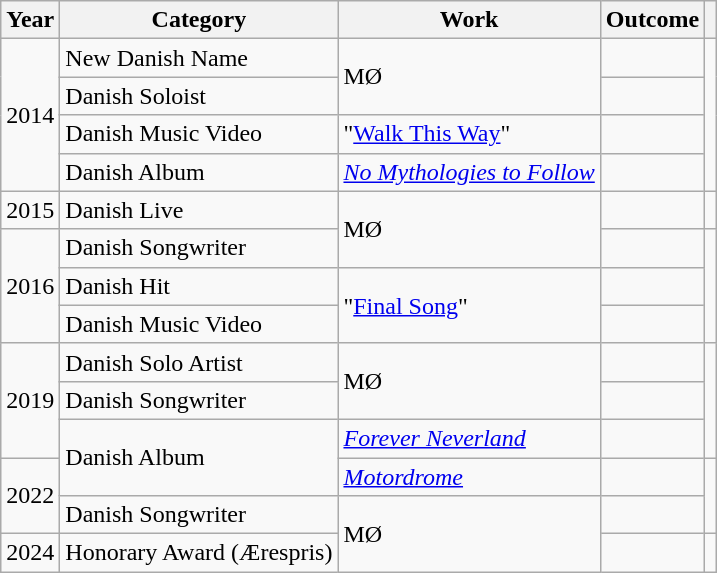<table class="wikitable Sortable">
<tr>
<th>Year</th>
<th>Category</th>
<th>Work</th>
<th>Outcome</th>
<th></th>
</tr>
<tr>
<td rowspan= "4">2014</td>
<td>New Danish Name</td>
<td rowspan= "2">MØ</td>
<td></td>
<td rowspan= "4"></td>
</tr>
<tr>
<td>Danish Soloist</td>
<td></td>
</tr>
<tr>
<td>Danish Music Video</td>
<td>"<a href='#'>Walk This Way</a>"</td>
<td></td>
</tr>
<tr>
<td>Danish Album</td>
<td><em><a href='#'>No Mythologies to Follow</a></em></td>
<td></td>
</tr>
<tr>
<td>2015</td>
<td>Danish Live</td>
<td rowspan=2>MØ</td>
<td></td>
<td></td>
</tr>
<tr>
<td rowspan=3>2016</td>
<td>Danish Songwriter</td>
<td></td>
<td rowspan=3></td>
</tr>
<tr>
<td>Danish Hit</td>
<td rowspan=2>"<a href='#'>Final Song</a>"</td>
<td></td>
</tr>
<tr>
<td>Danish Music Video</td>
<td></td>
</tr>
<tr>
<td rowspan=3>2019</td>
<td>Danish Solo Artist</td>
<td rowspan=2>MØ</td>
<td></td>
<td rowspan=3></td>
</tr>
<tr>
<td>Danish Songwriter</td>
<td></td>
</tr>
<tr>
<td rowspan=2>Danish Album</td>
<td><em><a href='#'>Forever Neverland</a></em></td>
<td></td>
</tr>
<tr>
<td rowspan=2>2022</td>
<td><em><a href='#'>Motordrome</a></em></td>
<td></td>
<td rowspan=2></td>
</tr>
<tr>
<td>Danish Songwriter</td>
<td rowspan=2>MØ</td>
<td></td>
</tr>
<tr>
<td>2024</td>
<td>Honorary Award (Ærespris)</td>
<td></td>
<td></td>
</tr>
</table>
